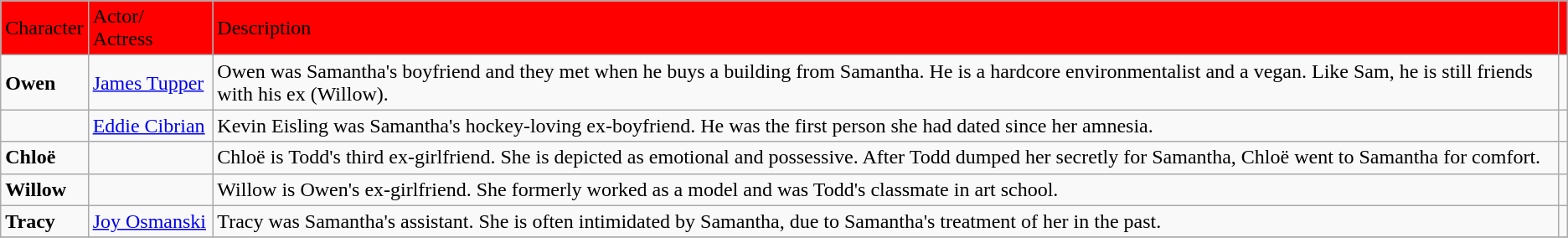<table class="wikitable" border="1">
<tr>
<td colspan="1" style="background:red">Character</td>
<td colspan="1" style="background:red">Actor/ Actress</td>
<td colspan="1" style="background:red">Description</td>
<td colspan="1" style="background:red"></td>
</tr>
<tr>
<td><strong>Owen</strong></td>
<td><a href='#'>James Tupper</a></td>
<td>Owen was Samantha's boyfriend and they met when he buys a building from Samantha. He is a hardcore environmentalist and a vegan. Like Sam, he is still friends with his ex (Willow).</td>
<td></td>
</tr>
<tr>
<td><strong></strong></td>
<td><a href='#'>Eddie Cibrian</a></td>
<td>Kevin Eisling was Samantha's hockey-loving ex-boyfriend. He was the first person she had dated since her amnesia.</td>
<td></td>
</tr>
<tr>
<td><strong>Chloë</strong></td>
<td></td>
<td>Chloë is Todd's third ex-girlfriend. She is depicted as emotional and possessive. After Todd dumped her secretly for Samantha, Chloë went to Samantha for comfort.</td>
<td></td>
</tr>
<tr>
<td><strong>Willow</strong></td>
<td></td>
<td>Willow is Owen's ex-girlfriend. She formerly worked as a model and was Todd's classmate in art school.</td>
<td></td>
</tr>
<tr>
<td><strong>Tracy</strong></td>
<td><a href='#'>Joy Osmanski</a></td>
<td>Tracy was Samantha's assistant. She is often intimidated by Samantha, due to Samantha's treatment of her in the past.</td>
<td></td>
</tr>
<tr>
</tr>
</table>
